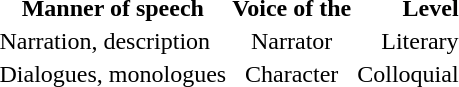<table>
<tr>
<th>Manner of speech</th>
<th align=center>Voice of the</th>
<th align=right>Level</th>
</tr>
<tr>
<td>Narration, description</td>
<td align=center>Narrator</td>
<td align=right>Literary</td>
</tr>
<tr>
<td>Dialogues, monologues</td>
<td align=center>Character</td>
<td align=right>Colloquial</td>
</tr>
</table>
